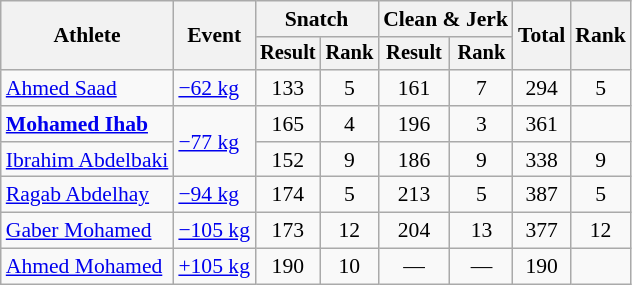<table class="wikitable" style="font-size:90%">
<tr>
<th rowspan="2">Athlete</th>
<th rowspan="2">Event</th>
<th colspan="2">Snatch</th>
<th colspan="2">Clean & Jerk</th>
<th rowspan="2">Total</th>
<th rowspan="2">Rank</th>
</tr>
<tr style="font-size:95%">
<th>Result</th>
<th>Rank</th>
<th>Result</th>
<th>Rank</th>
</tr>
<tr align=center>
<td align=left><a href='#'>Ahmed Saad</a></td>
<td align=left><a href='#'>−62 kg</a></td>
<td>133</td>
<td>5</td>
<td>161</td>
<td>7</td>
<td>294</td>
<td>5</td>
</tr>
<tr align=center>
<td align=left><strong><a href='#'>Mohamed Ihab</a></strong></td>
<td align=left rowspan=2><a href='#'>−77 kg</a></td>
<td>165</td>
<td>4</td>
<td>196</td>
<td>3</td>
<td>361</td>
<td></td>
</tr>
<tr align=center>
<td align=left><a href='#'>Ibrahim Abdelbaki</a></td>
<td>152</td>
<td>9</td>
<td>186</td>
<td>9</td>
<td>338</td>
<td>9</td>
</tr>
<tr align=center>
<td align=left><a href='#'>Ragab Abdelhay</a></td>
<td align=left><a href='#'>−94 kg</a></td>
<td>174</td>
<td>5</td>
<td>213</td>
<td>5</td>
<td>387</td>
<td>5</td>
</tr>
<tr align=center>
<td align=left><a href='#'>Gaber Mohamed</a></td>
<td align=left><a href='#'>−105 kg</a></td>
<td>173</td>
<td>12</td>
<td>204</td>
<td>13</td>
<td>377</td>
<td>12</td>
</tr>
<tr align=center>
<td align=left><a href='#'>Ahmed Mohamed</a></td>
<td align=left><a href='#'>+105 kg</a></td>
<td>190</td>
<td>10</td>
<td>—</td>
<td>—</td>
<td>190</td>
<td></td>
</tr>
</table>
